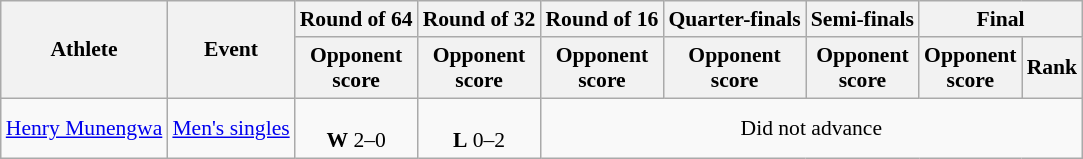<table class="wikitable" style="font-size:90%; text-align:center">
<tr>
<th rowspan="2">Athlete</th>
<th rowspan="2">Event</th>
<th>Round of 64</th>
<th>Round of 32</th>
<th>Round of 16</th>
<th>Quarter-finals</th>
<th>Semi-finals</th>
<th colspan="2">Final</th>
</tr>
<tr>
<th>Opponent<br>score</th>
<th>Opponent<br>score</th>
<th>Opponent<br>score</th>
<th>Opponent<br>score</th>
<th>Opponent<br>score</th>
<th>Opponent<br>score</th>
<th>Rank</th>
</tr>
<tr>
<td align="left"><a href='#'>Henry Munengwa</a></td>
<td align="left"><a href='#'>Men's singles</a></td>
<td><br><strong>W</strong> 2–0</td>
<td><br><strong>L</strong> 0–2</td>
<td colspan="6">Did not advance</td>
</tr>
</table>
